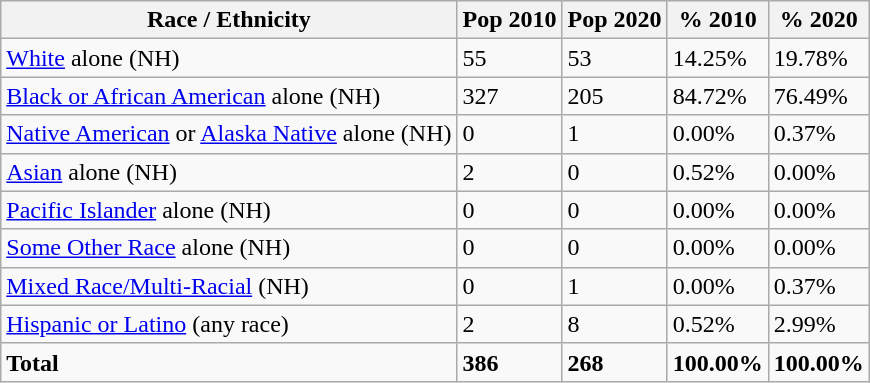<table class="wikitable">
<tr>
<th>Race / Ethnicity</th>
<th>Pop 2010</th>
<th>Pop 2020</th>
<th>% 2010</th>
<th>% 2020</th>
</tr>
<tr>
<td><a href='#'>White</a> alone (NH)</td>
<td>55</td>
<td>53</td>
<td>14.25%</td>
<td>19.78%</td>
</tr>
<tr>
<td><a href='#'>Black or African American</a> alone (NH)</td>
<td>327</td>
<td>205</td>
<td>84.72%</td>
<td>76.49%</td>
</tr>
<tr>
<td><a href='#'>Native American</a> or <a href='#'>Alaska Native</a> alone (NH)</td>
<td>0</td>
<td>1</td>
<td>0.00%</td>
<td>0.37%</td>
</tr>
<tr>
<td><a href='#'>Asian</a> alone (NH)</td>
<td>2</td>
<td>0</td>
<td>0.52%</td>
<td>0.00%</td>
</tr>
<tr>
<td><a href='#'>Pacific Islander</a> alone (NH)</td>
<td>0</td>
<td>0</td>
<td>0.00%</td>
<td>0.00%</td>
</tr>
<tr>
<td><a href='#'>Some Other Race</a> alone (NH)</td>
<td>0</td>
<td>0</td>
<td>0.00%</td>
<td>0.00%</td>
</tr>
<tr>
<td><a href='#'>Mixed Race/Multi-Racial</a> (NH)</td>
<td>0</td>
<td>1</td>
<td>0.00%</td>
<td>0.37%</td>
</tr>
<tr>
<td><a href='#'>Hispanic or Latino</a> (any race)</td>
<td>2</td>
<td>8</td>
<td>0.52%</td>
<td>2.99%</td>
</tr>
<tr>
<td><strong>Total</strong></td>
<td><strong>386</strong></td>
<td><strong>268</strong></td>
<td><strong>100.00%</strong></td>
<td><strong>100.00%</strong></td>
</tr>
</table>
